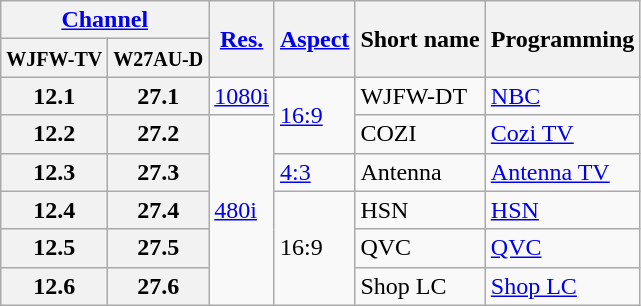<table class="wikitable">
<tr>
<th scope = "col" colspan="2"><a href='#'>Channel</a></th>
<th scope = "col" rowspan="2"><a href='#'>Res.</a></th>
<th scope = "col" rowspan="2"><a href='#'>Aspect</a></th>
<th scope = "col" rowspan="2">Short name</th>
<th scope = "col" rowspan="2">Programming</th>
</tr>
<tr>
<th scope = "col"><small>WJFW-TV</small></th>
<th><small>W27AU-D</small></th>
</tr>
<tr>
<th scope = "row">12.1</th>
<th>27.1</th>
<td><a href='#'>1080i</a></td>
<td rowspan=2><a href='#'>16:9</a></td>
<td>WJFW-DT</td>
<td><a href='#'>NBC</a></td>
</tr>
<tr>
<th scope = "row">12.2</th>
<th>27.2</th>
<td rowspan=5><a href='#'>480i</a></td>
<td>COZI</td>
<td><a href='#'>Cozi TV</a></td>
</tr>
<tr>
<th scope = "row">12.3</th>
<th>27.3</th>
<td><a href='#'>4:3</a></td>
<td>Antenna</td>
<td><a href='#'>Antenna TV</a></td>
</tr>
<tr>
<th scope = "row">12.4</th>
<th>27.4</th>
<td rowspan=3>16:9</td>
<td>HSN</td>
<td><a href='#'>HSN</a></td>
</tr>
<tr>
<th scope = "row">12.5</th>
<th>27.5</th>
<td>QVC</td>
<td><a href='#'>QVC</a></td>
</tr>
<tr>
<th scope = "row">12.6</th>
<th>27.6</th>
<td>Shop LC</td>
<td><a href='#'>Shop LC</a></td>
</tr>
</table>
